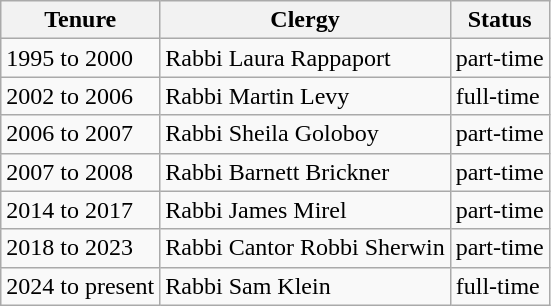<table class="wikitable">
<tr>
<th>Tenure</th>
<th>Clergy</th>
<th>Status</th>
</tr>
<tr>
<td>1995 to 2000</td>
<td>Rabbi Laura Rappaport</td>
<td>part-time</td>
</tr>
<tr>
<td>2002 to 2006</td>
<td>Rabbi Martin Levy</td>
<td>full-time</td>
</tr>
<tr>
<td>2006 to 2007</td>
<td>Rabbi Sheila Goloboy</td>
<td>part-time</td>
</tr>
<tr>
<td>2007 to 2008</td>
<td>Rabbi Barnett Brickner</td>
<td>part-time</td>
</tr>
<tr>
<td>2014 to 2017</td>
<td>Rabbi James Mirel</td>
<td>part-time</td>
</tr>
<tr>
<td>2018 to 2023</td>
<td>Rabbi Cantor Robbi Sherwin</td>
<td>part-time</td>
</tr>
<tr>
<td>2024 to present</td>
<td>Rabbi Sam Klein</td>
<td>full-time</td>
</tr>
</table>
